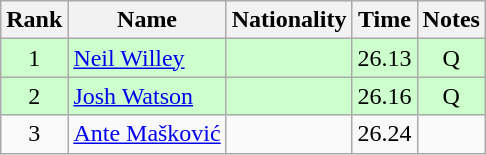<table class="wikitable sortable" style="text-align:center">
<tr>
<th>Rank</th>
<th>Name</th>
<th>Nationality</th>
<th>Time</th>
<th>Notes</th>
</tr>
<tr bgcolor=ccffcc>
<td>1</td>
<td align=left><a href='#'>Neil Willey</a></td>
<td align=left> </td>
<td>26.13</td>
<td>Q</td>
</tr>
<tr bgcolor=ccffcc>
<td>2</td>
<td align=left><a href='#'>Josh Watson</a></td>
<td align=left></td>
<td>26.16</td>
<td>Q</td>
</tr>
<tr>
<td>3</td>
<td align=left><a href='#'>Ante Mašković</a></td>
<td align=left></td>
<td>26.24</td>
<td></td>
</tr>
</table>
